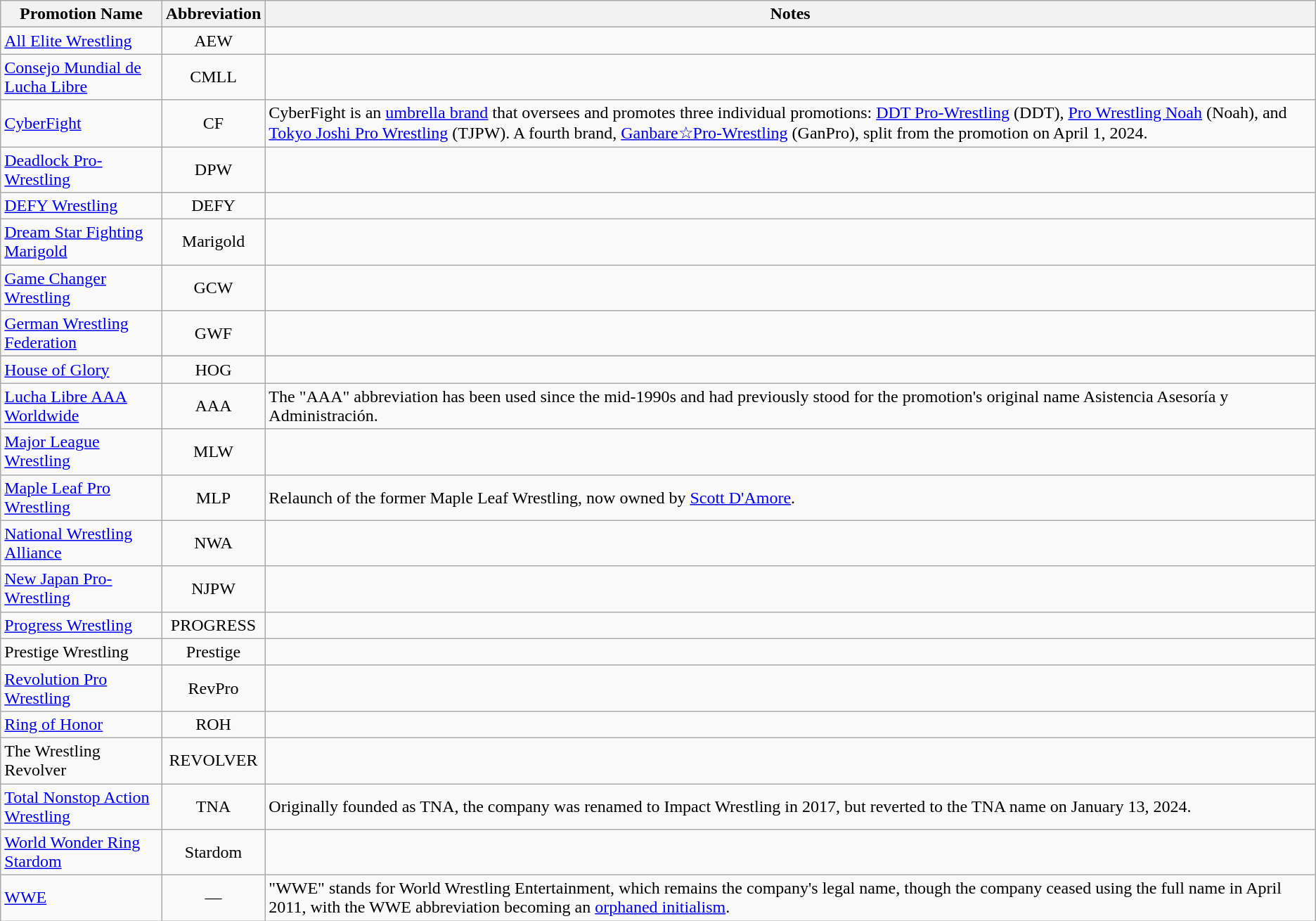<table class="wikitable">
<tr>
<th>Promotion Name</th>
<th>Abbreviation</th>
<th>Notes</th>
</tr>
<tr>
<td><a href='#'>All Elite Wrestling</a></td>
<td style="text-align: center;">AEW</td>
<td></td>
</tr>
<tr>
<td><a href='#'>Consejo Mundial de Lucha Libre</a></td>
<td style="text-align: center;">CMLL</td>
<td></td>
</tr>
<tr>
<td><a href='#'>CyberFight</a></td>
<td style="text-align: center;">CF</td>
<td>CyberFight is an <a href='#'>umbrella brand</a> that oversees and promotes three individual promotions: <a href='#'>DDT Pro-Wrestling</a> (DDT), <a href='#'>Pro Wrestling Noah</a> (Noah), and <a href='#'>Tokyo Joshi Pro Wrestling</a> (TJPW). A fourth brand, <a href='#'>Ganbare☆Pro-Wrestling</a> (GanPro), split from the promotion on April 1, 2024.</td>
</tr>
<tr>
<td><a href='#'>Deadlock Pro-Wrestling</a></td>
<td style="text-align: center;">DPW</td>
<td></td>
</tr>
<tr>
<td><a href='#'>DEFY Wrestling</a></td>
<td style="text-align: center;">DEFY</td>
<td></td>
</tr>
<tr>
<td><a href='#'>Dream Star Fighting Marigold</a></td>
<td style="text-align: center;">Marigold</td>
<td></td>
</tr>
<tr>
<td><a href='#'>Game Changer Wrestling</a></td>
<td style="text-align: center;">GCW</td>
<td></td>
</tr>
<tr>
<td><a href='#'>German Wrestling Federation</a></td>
<td style="text-align: center;">GWF</td>
<td></td>
</tr>
<tr>
</tr>
<tr>
<td><a href='#'>House of Glory</a></td>
<td style="text-align: center;">HOG</td>
<td></td>
</tr>
<tr>
<td><a href='#'>Lucha Libre AAA Worldwide</a></td>
<td style="text-align: center;">AAA</td>
<td>The "AAA" abbreviation has been used since the mid-1990s and had previously stood for the promotion's original name Asistencia Asesoría y Administración.</td>
</tr>
<tr>
<td><a href='#'>Major League Wrestling</a></td>
<td style="text-align: center;">MLW</td>
<td></td>
</tr>
<tr>
<td><a href='#'>Maple Leaf Pro Wrestling</a></td>
<td style="text-align: center;">MLP</td>
<td>Relaunch of the former Maple Leaf Wrestling, now owned by <a href='#'>Scott D'Amore</a>.</td>
</tr>
<tr>
<td><a href='#'>National Wrestling Alliance</a></td>
<td style="text-align: center;">NWA</td>
<td></td>
</tr>
<tr>
<td><a href='#'>New Japan Pro-Wrestling</a></td>
<td style="text-align: center;">NJPW</td>
<td></td>
</tr>
<tr>
<td><a href='#'>Progress Wrestling</a></td>
<td style="text-align: center;">PROGRESS</td>
<td></td>
</tr>
<tr>
<td>Prestige Wrestling</td>
<td style="text-align: center;">Prestige</td>
<td></td>
</tr>
<tr>
<td><a href='#'>Revolution Pro Wrestling</a></td>
<td style="text-align: center;">RevPro</td>
<td></td>
</tr>
<tr>
<td><a href='#'>Ring of Honor</a></td>
<td style="text-align: center;">ROH</td>
<td></td>
</tr>
<tr>
<td>The Wrestling Revolver</td>
<td style="text-align: center;">REVOLVER</td>
<td></td>
</tr>
<tr>
<td><a href='#'>Total Nonstop Action Wrestling</a></td>
<td style="text-align: center;">TNA</td>
<td>Originally founded as TNA, the company was renamed to Impact Wrestling in 2017, but reverted to the TNA name on January 13, 2024.</td>
</tr>
<tr>
<td><a href='#'>World Wonder Ring Stardom</a></td>
<td style="text-align: center;">Stardom</td>
<td></td>
</tr>
<tr>
<td><a href='#'>WWE</a></td>
<td style="text-align: center;">—</td>
<td>"WWE" stands for World Wrestling Entertainment, which remains the company's legal name, though the company ceased using the full name in April 2011, with the WWE abbreviation becoming an <a href='#'>orphaned initialism</a>.<br></td>
</tr>
</table>
